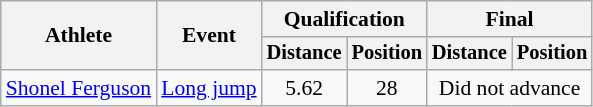<table class=wikitable style="font-size:90%">
<tr>
<th rowspan="2">Athlete</th>
<th rowspan="2">Event</th>
<th colspan="2">Qualification</th>
<th colspan="2">Final</th>
</tr>
<tr style="font-size:95%">
<th>Distance</th>
<th>Position</th>
<th>Distance</th>
<th>Position</th>
</tr>
<tr align=center>
<td align=left><a href='#'>Shonel Ferguson</a></td>
<td align=left><a href='#'>Long jump</a></td>
<td>5.62</td>
<td>28</td>
<td colspan=2>Did not advance</td>
</tr>
</table>
